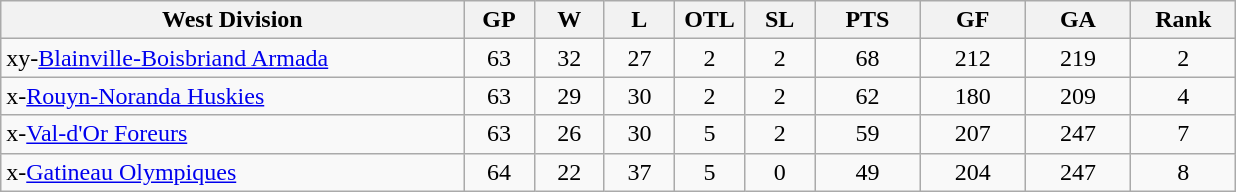<table class="wikitable" style="text-align:center">
<tr>
<th bgcolor="#DDDDFF" width="33%">West Division</th>
<th bgcolor="#DDDDFF" width="5%">GP</th>
<th bgcolor="#DDDDFF" width="5%">W</th>
<th bgcolor="#DDDDFF" width="5%">L</th>
<th bgcolor="#DDDDFF" width="5%">OTL</th>
<th bgcolor="#DDDDFF" width="5%">SL</th>
<th bgcolor="#DDDDFF" width="7.5%">PTS</th>
<th bgcolor="#DDDDFF" width="7.5%">GF</th>
<th bgcolor="#DDDDFF" width="7.5%">GA</th>
<th bgcolor="#DDDDFF" width="7.5%">Rank</th>
</tr>
<tr>
<td align=left>xy-<a href='#'>Blainville-Boisbriand Armada</a></td>
<td>63</td>
<td>32</td>
<td>27</td>
<td>2</td>
<td>2</td>
<td>68</td>
<td>212</td>
<td>219</td>
<td>2</td>
</tr>
<tr>
<td align=left>x-<a href='#'>Rouyn-Noranda Huskies</a></td>
<td>63</td>
<td>29</td>
<td>30</td>
<td>2</td>
<td>2</td>
<td>62</td>
<td>180</td>
<td>209</td>
<td>4</td>
</tr>
<tr>
<td align=left>x-<a href='#'>Val-d'Or Foreurs</a></td>
<td>63</td>
<td>26</td>
<td>30</td>
<td>5</td>
<td>2</td>
<td>59</td>
<td>207</td>
<td>247</td>
<td>7</td>
</tr>
<tr>
<td align=left>x-<a href='#'>Gatineau Olympiques</a></td>
<td>64</td>
<td>22</td>
<td>37</td>
<td>5</td>
<td>0</td>
<td>49</td>
<td>204</td>
<td>247</td>
<td>8</td>
</tr>
</table>
